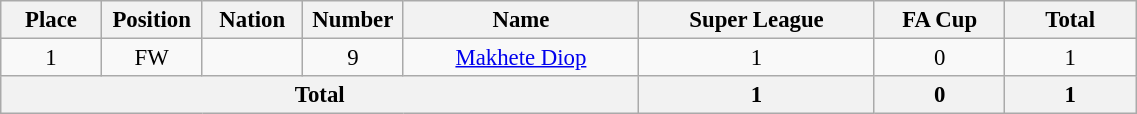<table class="wikitable" style="font-size: 95%; text-align: center;">
<tr>
<th width=60>Place</th>
<th width=60>Position</th>
<th width=60>Nation</th>
<th width=60>Number</th>
<th width=150>Name</th>
<th width=150>Super League</th>
<th width=80>FA Cup</th>
<th width=80>Total</th>
</tr>
<tr>
<td>1</td>
<td>FW</td>
<td></td>
<td>9</td>
<td><a href='#'>Makhete Diop</a></td>
<td>1</td>
<td>0</td>
<td>1</td>
</tr>
<tr>
<th colspan=5>Total</th>
<th>1</th>
<th>0</th>
<th>1</th>
</tr>
</table>
